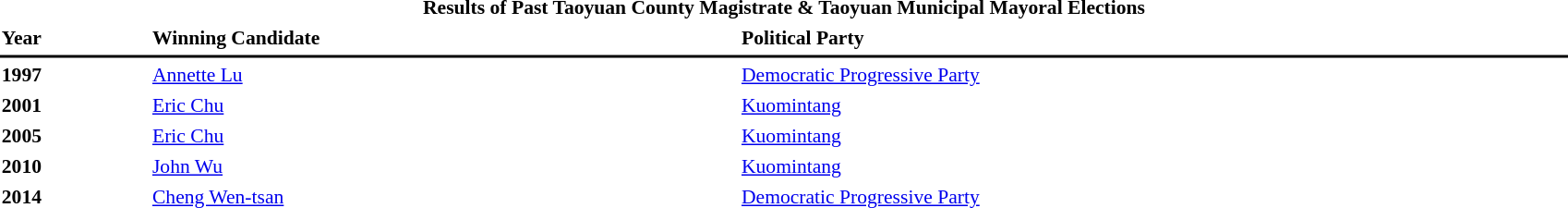<table id="toc" style="margin:1em auto; width: 90%; font-size: 90%;" cellspacing="3">
<tr>
<td colspan="3" align="center"><strong>Results of Past Taoyuan County Magistrate & Taoyuan Municipal Mayoral Elections</strong></td>
</tr>
<tr>
<td><strong>Year</strong></td>
<td><strong> Winning Candidate</strong></td>
<td><strong>Political Party</strong></td>
</tr>
<tr>
<th bgcolor="#000000" colspan="5"></th>
</tr>
<tr>
<td><strong>1997</strong></td>
<td><a href='#'>Annette Lu</a></td>
<td> <a href='#'>Democratic Progressive Party</a></td>
</tr>
<tr>
<td><strong>2001</strong></td>
<td><a href='#'>Eric Chu</a></td>
<td> <a href='#'>Kuomintang</a></td>
</tr>
<tr>
<td><strong>2005</strong></td>
<td><a href='#'>Eric Chu</a></td>
<td> <a href='#'>Kuomintang</a></td>
</tr>
<tr>
<td><strong>2010</strong></td>
<td><a href='#'>John Wu</a></td>
<td> <a href='#'>Kuomintang</a></td>
</tr>
<tr>
<td><strong>2014</strong></td>
<td><a href='#'>Cheng Wen-tsan</a></td>
<td> <a href='#'>Democratic Progressive Party</a></td>
</tr>
</table>
